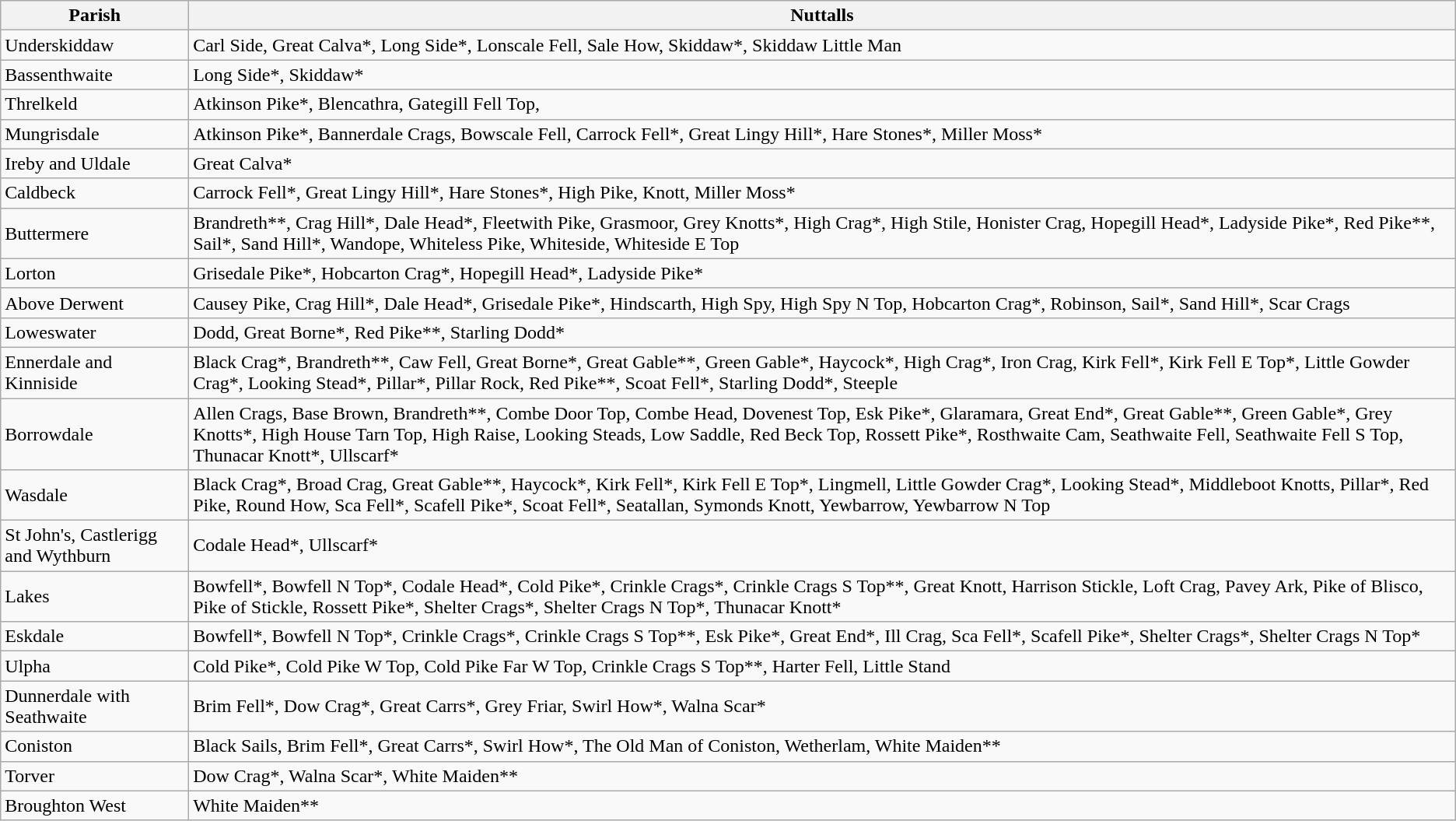<table class="wikitable">
<tr>
<th>Parish</th>
<th>Nuttalls</th>
</tr>
<tr>
<td>Underskiddaw</td>
<td>Carl Side, Great Calva*, Long Side*, Lonscale Fell, Sale How, Skiddaw*, Skiddaw Little Man</td>
</tr>
<tr>
<td>Bassenthwaite</td>
<td>Long Side*, Skiddaw*</td>
</tr>
<tr>
<td>Threlkeld</td>
<td>Atkinson Pike*, Blencathra, Gategill Fell Top,</td>
</tr>
<tr>
<td>Mungrisdale</td>
<td>Atkinson Pike*, Bannerdale Crags, Bowscale Fell, Carrock Fell*, Great Lingy Hill*, Hare Stones*, Miller Moss*</td>
</tr>
<tr>
<td>Ireby and Uldale</td>
<td>Great Calva*</td>
</tr>
<tr>
<td>Caldbeck</td>
<td>Carrock Fell*, Great Lingy Hill*, Hare Stones*, High Pike, Knott, Miller Moss*</td>
</tr>
<tr>
<td>Buttermere</td>
<td>Brandreth**, Crag Hill*, Dale Head*, Fleetwith Pike, Grasmoor, Grey Knotts*, High Crag*, High Stile, Honister Crag, Hopegill Head*, Ladyside Pike*, Red Pike**, Sail*, Sand Hill*, Wandope, Whiteless Pike, Whiteside, Whiteside E Top</td>
</tr>
<tr>
<td>Lorton</td>
<td>Grisedale Pike*, Hobcarton Crag*, Hopegill Head*, Ladyside Pike*</td>
</tr>
<tr>
<td>Above Derwent</td>
<td>Causey Pike, Crag Hill*, Dale Head*, Grisedale Pike*, Hindscarth, High Spy, High Spy N Top, Hobcarton Crag*, Robinson, Sail*, Sand Hill*, Scar Crags</td>
</tr>
<tr>
<td>Loweswater</td>
<td>Dodd, Great Borne*, Red Pike**, Starling Dodd*</td>
</tr>
<tr>
<td>Ennerdale and Kinniside</td>
<td>Black Crag*, Brandreth**, Caw Fell, Great Borne*, Great Gable**, Green Gable*, Haycock*, High Crag*, Iron Crag, Kirk Fell*, Kirk Fell E Top*, Little Gowder Crag*, Looking Stead*, Pillar*, Pillar Rock, Red Pike**, Scoat Fell*, Starling Dodd*, Steeple</td>
</tr>
<tr>
<td>Borrowdale</td>
<td>Allen Crags, Base Brown, Brandreth**, Combe Door Top, Combe Head, Dovenest Top, Esk Pike*, Glaramara, Great End*, Great Gable**, Green Gable*, Grey Knotts*, High House Tarn Top, High Raise, Looking Steads, Low Saddle, Red Beck Top, Rossett Pike*, Rosthwaite Cam, Seathwaite Fell, Seathwaite Fell S Top, Thunacar Knott*, Ullscarf*</td>
</tr>
<tr>
<td>Wasdale</td>
<td>Black Crag*, Broad Crag, Great Gable**, Haycock*, Kirk Fell*, Kirk Fell E Top*, Lingmell, Little Gowder Crag*, Looking Stead*, Middleboot Knotts, Pillar*, Red Pike, Round How, Sca Fell*, Scafell Pike*, Scoat Fell*, Seatallan, Symonds Knott, Yewbarrow, Yewbarrow N Top</td>
</tr>
<tr>
<td>St John's, Castlerigg and Wythburn</td>
<td>Codale Head*, Ullscarf*</td>
</tr>
<tr>
<td>Lakes</td>
<td>Bowfell*, Bowfell N Top*, Codale Head*, Cold Pike*, Crinkle Crags*, Crinkle Crags S Top**, Great Knott, Harrison Stickle, Loft Crag, Pavey Ark, Pike of Blisco, Pike of Stickle, Rossett Pike*, Shelter Crags*, Shelter Crags N Top*, Thunacar Knott*</td>
</tr>
<tr>
<td>Eskdale</td>
<td>Bowfell*, Bowfell N Top*, Crinkle Crags*, Crinkle Crags S Top**, Esk Pike*, Great End*, Ill Crag, Sca Fell*, Scafell Pike*, Shelter Crags*, Shelter Crags N Top*</td>
</tr>
<tr>
<td>Ulpha</td>
<td>Cold Pike*, Cold Pike W Top, Cold Pike Far W Top, Crinkle Crags S Top**, Harter Fell, Little Stand</td>
</tr>
<tr>
<td>Dunnerdale with Seathwaite</td>
<td>Brim Fell*, Dow Crag*, Great Carrs*, Grey Friar, Swirl How*, Walna Scar*</td>
</tr>
<tr>
<td>Coniston</td>
<td>Black Sails, Brim Fell*, Great Carrs*, Swirl How*, The Old Man of Coniston, Wetherlam, White Maiden**</td>
</tr>
<tr>
<td>Torver</td>
<td>Dow Crag*, Walna Scar*, White Maiden**</td>
</tr>
<tr>
<td>Broughton West</td>
<td>White Maiden**</td>
</tr>
</table>
